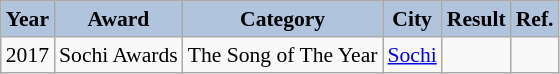<table class="wikitable" style="font-size:90%;">
<tr>
<th style="background:#B0C4DE;"><strong>Year</strong></th>
<th style="background:#B0C4DE;"><strong>Award</strong></th>
<th style="background:#B0C4DE;"><strong>Category</strong></th>
<th style="background:#B0C4DE;"><strong>City</strong></th>
<th style="background:#B0C4DE;"><strong>Result</strong></th>
<th style="background:#B0C4DE;"><strong>Ref.</strong></th>
</tr>
<tr>
<td>2017</td>
<td>Sochi Awards</td>
<td>The Song of The Year</td>
<td><a href='#'>Sochi</a></td>
<td></td>
<td></td>
</tr>
</table>
